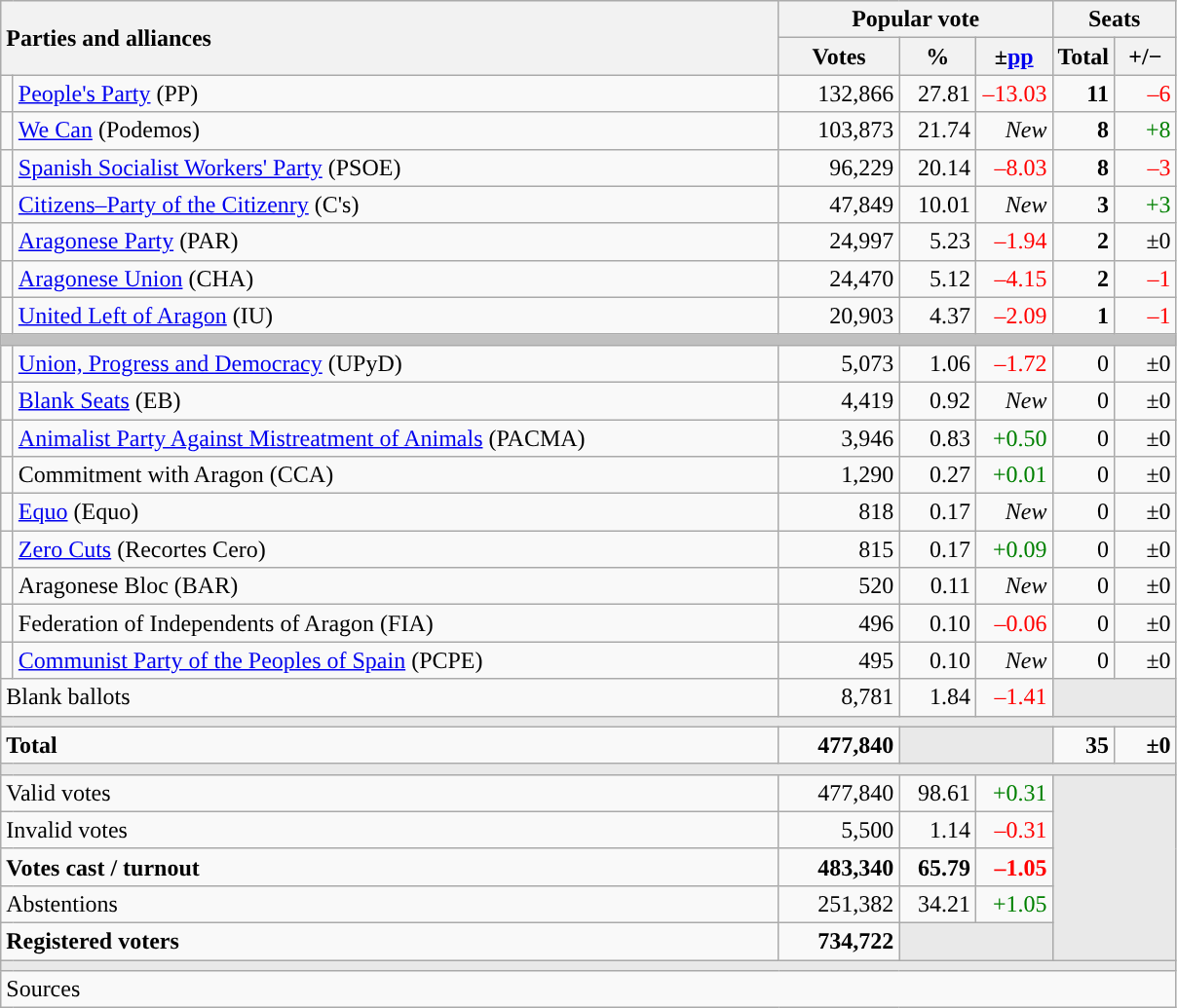<table class="wikitable" style="text-align:right;">
<tr>
<th style="text-align:left;" rowspan="2" colspan="2" width="525">Parties and alliances</th>
<th colspan="3">Popular vote</th>
<th colspan="2">Seats</th>
</tr>
<tr>
<th width="75">Votes</th>
<th width="45">%</th>
<th width="45">±<a href='#'>pp</a></th>
<th width="35">Total</th>
<th width="35">+/−</th>
</tr>
<tr>
<td width="1" style="color:inherit;background:"></td>
<td align="left"><a href='#'>People's Party</a> (PP)</td>
<td>132,866</td>
<td>27.81</td>
<td style="color:red;">–13.03</td>
<td><strong>11</strong></td>
<td style="color:red;">–6</td>
</tr>
<tr>
<td style="color:inherit;background:"></td>
<td align="left"><a href='#'>We Can</a> (Podemos)</td>
<td>103,873</td>
<td>21.74</td>
<td><em>New</em></td>
<td><strong>8</strong></td>
<td style="color:green;">+8</td>
</tr>
<tr>
<td style="color:inherit;background:"></td>
<td align="left"><a href='#'>Spanish Socialist Workers' Party</a> (PSOE)</td>
<td>96,229</td>
<td>20.14</td>
<td style="color:red;">–8.03</td>
<td><strong>8</strong></td>
<td style="color:red;">–3</td>
</tr>
<tr>
<td style="color:inherit;background:"></td>
<td align="left"><a href='#'>Citizens–Party of the Citizenry</a> (C's)</td>
<td>47,849</td>
<td>10.01</td>
<td><em>New</em></td>
<td><strong>3</strong></td>
<td style="color:green;">+3</td>
</tr>
<tr>
<td style="color:inherit;background:"></td>
<td align="left"><a href='#'>Aragonese Party</a> (PAR)</td>
<td>24,997</td>
<td>5.23</td>
<td style="color:red;">–1.94</td>
<td><strong>2</strong></td>
<td>±0</td>
</tr>
<tr>
<td style="color:inherit;background:"></td>
<td align="left"><a href='#'>Aragonese Union</a> (CHA)</td>
<td>24,470</td>
<td>5.12</td>
<td style="color:red;">–4.15</td>
<td><strong>2</strong></td>
<td style="color:red;">–1</td>
</tr>
<tr>
<td style="color:inherit;background:"></td>
<td align="left"><a href='#'>United Left of Aragon</a> (IU)</td>
<td>20,903</td>
<td>4.37</td>
<td style="color:red;">–2.09</td>
<td><strong>1</strong></td>
<td style="color:red;">–1</td>
</tr>
<tr>
<td colspan="7" bgcolor="#C0C0C0"></td>
</tr>
<tr>
<td style="color:inherit;background:"></td>
<td align="left"><a href='#'>Union, Progress and Democracy</a> (UPyD)</td>
<td>5,073</td>
<td>1.06</td>
<td style="color:red;">–1.72</td>
<td>0</td>
<td>±0</td>
</tr>
<tr>
<td style="color:inherit;background:"></td>
<td align="left"><a href='#'>Blank Seats</a> (EB)</td>
<td>4,419</td>
<td>0.92</td>
<td><em>New</em></td>
<td>0</td>
<td>±0</td>
</tr>
<tr>
<td style="color:inherit;background:"></td>
<td align="left"><a href='#'>Animalist Party Against Mistreatment of Animals</a> (PACMA)</td>
<td>3,946</td>
<td>0.83</td>
<td style="color:green;">+0.50</td>
<td>0</td>
<td>±0</td>
</tr>
<tr>
<td style="color:inherit;background:"></td>
<td align="left">Commitment with Aragon (CCA)</td>
<td>1,290</td>
<td>0.27</td>
<td style="color:green;">+0.01</td>
<td>0</td>
<td>±0</td>
</tr>
<tr>
<td style="color:inherit;background:"></td>
<td align="left"><a href='#'>Equo</a> (Equo)</td>
<td>818</td>
<td>0.17</td>
<td><em>New</em></td>
<td>0</td>
<td>±0</td>
</tr>
<tr>
<td style="color:inherit;background:"></td>
<td align="left"><a href='#'>Zero Cuts</a> (Recortes Cero)</td>
<td>815</td>
<td>0.17</td>
<td style="color:green;">+0.09</td>
<td>0</td>
<td>±0</td>
</tr>
<tr>
<td style="color:inherit;background:"></td>
<td align="left">Aragonese Bloc (BAR)</td>
<td>520</td>
<td>0.11</td>
<td><em>New</em></td>
<td>0</td>
<td>±0</td>
</tr>
<tr>
<td style="color:inherit;background:"></td>
<td align="left">Federation of Independents of Aragon (FIA)</td>
<td>496</td>
<td>0.10</td>
<td style="color:red;">–0.06</td>
<td>0</td>
<td>±0</td>
</tr>
<tr>
<td style="color:inherit;background:"></td>
<td align="left"><a href='#'>Communist Party of the Peoples of Spain</a> (PCPE)</td>
<td>495</td>
<td>0.10</td>
<td><em>New</em></td>
<td>0</td>
<td>±0</td>
</tr>
<tr>
<td align="left" colspan="2">Blank ballots</td>
<td>8,781</td>
<td>1.84</td>
<td style="color:red;">–1.41</td>
<td bgcolor="#E9E9E9" colspan="2"></td>
</tr>
<tr>
<td colspan="7" bgcolor="#E9E9E9"></td>
</tr>
<tr style="font-weight:bold;">
<td align="left" colspan="2">Total</td>
<td>477,840</td>
<td bgcolor="#E9E9E9" colspan="2"></td>
<td>35</td>
<td>±0</td>
</tr>
<tr>
<td colspan="7" bgcolor="#E9E9E9"></td>
</tr>
<tr>
<td align="left" colspan="2">Valid votes</td>
<td>477,840</td>
<td>98.61</td>
<td style="color:green;">+0.31</td>
<td bgcolor="#E9E9E9" colspan="2" rowspan="5"></td>
</tr>
<tr>
<td align="left" colspan="2">Invalid votes</td>
<td>5,500</td>
<td>1.14</td>
<td style="color:red;">–0.31</td>
</tr>
<tr style="font-weight:bold;">
<td align="left" colspan="2">Votes cast / turnout</td>
<td>483,340</td>
<td>65.79</td>
<td style="color:red;">–1.05</td>
</tr>
<tr>
<td align="left" colspan="2">Abstentions</td>
<td>251,382</td>
<td>34.21</td>
<td style="color:green;">+1.05</td>
</tr>
<tr style="font-weight:bold;">
<td align="left" colspan="2">Registered voters</td>
<td>734,722</td>
<td bgcolor="#E9E9E9" colspan="2"></td>
</tr>
<tr>
<td colspan="7" bgcolor="#E9E9E9"></td>
</tr>
<tr>
<td align="left" colspan="7">Sources</td>
</tr>
</table>
